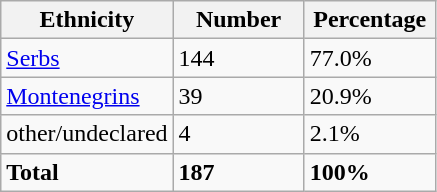<table class="wikitable">
<tr>
<th width="100px">Ethnicity</th>
<th width="80px">Number</th>
<th width="80px">Percentage</th>
</tr>
<tr>
<td><a href='#'>Serbs</a></td>
<td>144</td>
<td>77.0%</td>
</tr>
<tr>
<td><a href='#'>Montenegrins</a></td>
<td>39</td>
<td>20.9%</td>
</tr>
<tr>
<td>other/undeclared</td>
<td>4</td>
<td>2.1%</td>
</tr>
<tr>
<td><strong>Total</strong></td>
<td><strong>187</strong></td>
<td><strong>100%</strong></td>
</tr>
</table>
